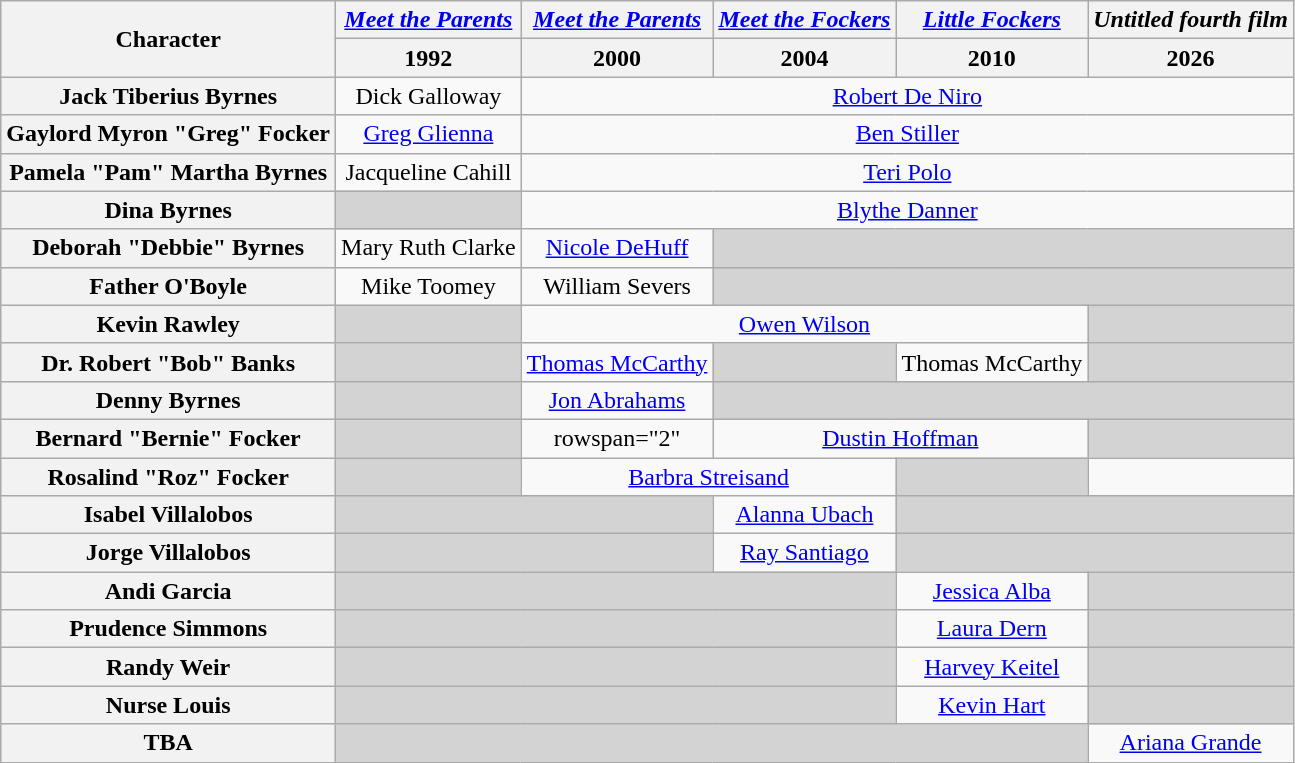<table class="wikitable" style="text-align:center;">
<tr>
<th rowspan="2">Character</th>
<th><em><a href='#'>Meet the Parents</a></em></th>
<th><em><a href='#'>Meet the Parents</a></em></th>
<th><em><a href='#'>Meet the Fockers</a></em></th>
<th><em><a href='#'>Little Fockers</a></em></th>
<th><em>Untitled fourth film</em></th>
</tr>
<tr>
<th>1992</th>
<th>2000</th>
<th>2004</th>
<th>2010</th>
<th>2026</th>
</tr>
<tr>
<th>Jack Tiberius Byrnes</th>
<td>Dick Galloway</td>
<td colspan="4"><a href='#'>Robert De Niro</a></td>
</tr>
<tr>
<th>Gaylord Myron "Greg" Focker</th>
<td><a href='#'>Greg Glienna</a></td>
<td colspan="4"><a href='#'>Ben Stiller</a></td>
</tr>
<tr>
<th>Pamela "Pam" Martha Byrnes</th>
<td>Jacqueline Cahill</td>
<td colspan="4"><a href='#'>Teri Polo</a></td>
</tr>
<tr>
<th>Dina Byrnes</th>
<td style="background-color:#D3D3D3;"></td>
<td colspan="4"><a href='#'>Blythe Danner</a></td>
</tr>
<tr>
<th>Deborah "Debbie" Byrnes</th>
<td>Mary Ruth Clarke</td>
<td><a href='#'>Nicole DeHuff</a></td>
<td colspan="3" style="background-color:#D3D3D3;"></td>
</tr>
<tr>
<th>Father O'Boyle</th>
<td>Mike Toomey</td>
<td>William Severs</td>
<td colspan="3" style="background-color:#D3D3D3;"></td>
</tr>
<tr>
<th>Kevin Rawley</th>
<td style="background-color:#D3D3D3;"></td>
<td colspan="3"><a href='#'>Owen Wilson</a></td>
<td style="background-color:#D3D3D3;"></td>
</tr>
<tr>
<th>Dr. Robert "Bob" Banks</th>
<td style="background-color:#D3D3D3;"></td>
<td><a href='#'>Thomas McCarthy</a></td>
<td style="background-color:#D3D3D3;"></td>
<td>Thomas McCarthy</td>
<td style="background-color:#D3D3D3;"></td>
</tr>
<tr>
<th>Denny Byrnes</th>
<td style="background-color:#D3D3D3;"></td>
<td><a href='#'>Jon Abrahams</a></td>
<td colspan="3" style="background-color:#D3D3D3;"></td>
</tr>
<tr>
<th>Bernard "Bernie" Focker</th>
<td style="background-color:#D3D3D3;"></td>
<td>rowspan="2" </td>
<td colspan="2"><a href='#'>Dustin Hoffman</a></td>
<td style="background-color:#D3D3D3;"></td>
</tr>
<tr>
<th>Rosalind "Roz" Focker</th>
<td style="background-color:#D3D3D3;"></td>
<td colspan="2"><a href='#'>Barbra Streisand</a></td>
<td style="background-color:#D3D3D3;"></td>
</tr>
<tr>
<th>Isabel Villalobos</th>
<td colspan="2" style="background-color:#D3D3D3;"></td>
<td><a href='#'>Alanna Ubach</a></td>
<td colspan="2" style="background-color:#D3D3D3;"></td>
</tr>
<tr>
<th>Jorge Villalobos</th>
<td colspan="2" style="background-color:#D3D3D3;"></td>
<td><a href='#'>Ray Santiago</a></td>
<td colspan="2" style="background-color:#D3D3D3;"></td>
</tr>
<tr>
<th>Andi Garcia</th>
<td colspan="3" style="background-color:#D3D3D3;"></td>
<td><a href='#'>Jessica Alba</a></td>
<td style="background-color:#D3D3D3;"></td>
</tr>
<tr>
<th>Prudence Simmons</th>
<td colspan="3" style="background-color:#D3D3D3;"></td>
<td><a href='#'>Laura Dern</a></td>
<td style="background-color:#D3D3D3;"></td>
</tr>
<tr>
<th>Randy Weir</th>
<td colspan="3" style="background-color:#D3D3D3;"></td>
<td><a href='#'>Harvey Keitel</a></td>
<td style="background-color:#D3D3D3;"></td>
</tr>
<tr>
<th>Nurse Louis</th>
<td colspan="3" style="background-color:#D3D3D3;"></td>
<td><a href='#'>Kevin Hart</a></td>
<td style="background-color:#D3D3D3;"></td>
</tr>
<tr>
<th>TBA</th>
<td colspan="4" style="background-color:#D3D3D3;"></td>
<td><a href='#'>Ariana Grande</a></td>
</tr>
</table>
